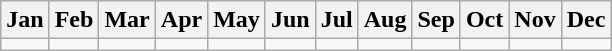<table class="wikitable">
<tr>
<th><strong>Jan</strong></th>
<th><strong>Feb</strong></th>
<th><strong>Mar</strong></th>
<th><strong>Apr</strong></th>
<th><strong>May</strong></th>
<th><strong>Jun</strong></th>
<th><strong>Jul</strong></th>
<th><strong>Aug</strong></th>
<th><strong>Sep</strong></th>
<th><strong>Oct</strong></th>
<th><strong>Nov</strong></th>
<th><strong>Dec</strong></th>
</tr>
<tr>
<td></td>
<td></td>
<td></td>
<td></td>
<td></td>
<td></td>
<td></td>
<td></td>
<td></td>
<td></td>
<td></td>
<td></td>
</tr>
</table>
